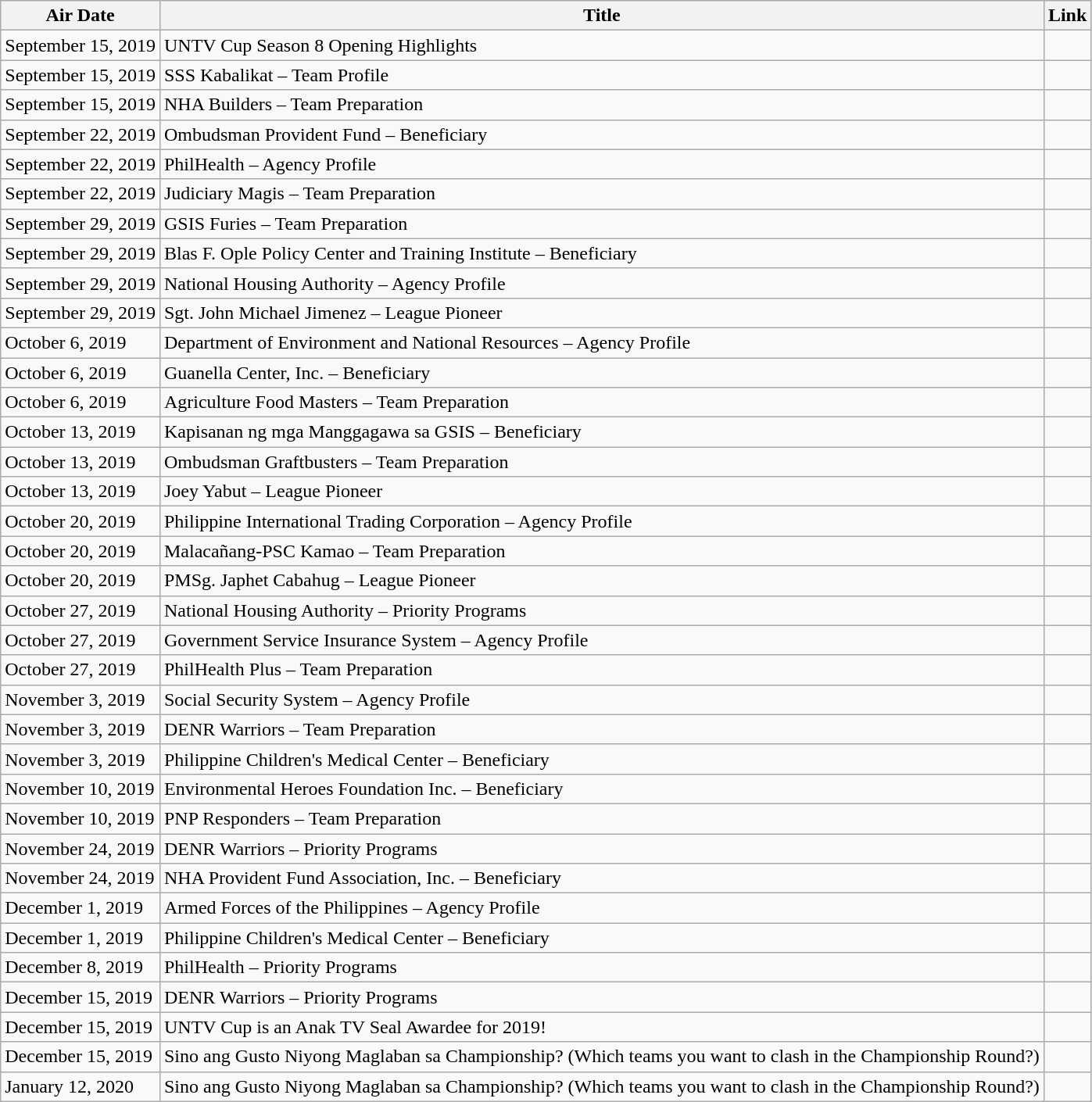<table class="wikitable sortable" style="text-align:left">
<tr>
<th>Air Date</th>
<th>Title</th>
<th>Link</th>
</tr>
<tr>
<td>September 15, 2019</td>
<td>UNTV Cup Season 8 Opening Highlights</td>
<td align=center></td>
</tr>
<tr>
<td>September 15, 2019</td>
<td>SSS Kabalikat – Team Profile</td>
<td align=center></td>
</tr>
<tr>
<td>September 15, 2019</td>
<td>NHA Builders – Team Preparation</td>
<td align=center></td>
</tr>
<tr>
<td>September 22, 2019</td>
<td>Ombudsman Provident Fund – Beneficiary</td>
<td align=center></td>
</tr>
<tr>
<td>September 22, 2019</td>
<td>PhilHealth – Agency Profile</td>
<td align=center></td>
</tr>
<tr>
<td>September 22, 2019</td>
<td>Judiciary Magis – Team Preparation</td>
<td align=center></td>
</tr>
<tr>
<td>September 29, 2019</td>
<td>GSIS Furies – Team Preparation</td>
<td align=center></td>
</tr>
<tr>
<td>September 29, 2019</td>
<td>Blas F. Ople Policy Center and Training Institute – Beneficiary</td>
<td align=center></td>
</tr>
<tr>
<td>September 29, 2019</td>
<td>National Housing Authority – Agency Profile</td>
<td align=center></td>
</tr>
<tr>
<td>September 29, 2019</td>
<td>Sgt. John Michael Jimenez – League Pioneer</td>
<td align=center></td>
</tr>
<tr>
<td>October 6, 2019</td>
<td>Department of Environment and National Resources – Agency Profile</td>
<td align=center></td>
</tr>
<tr>
<td>October 6, 2019</td>
<td>Guanella Center, Inc. – Beneficiary</td>
<td align=center></td>
</tr>
<tr>
<td>October 6, 2019</td>
<td>Agriculture Food Masters – Team Preparation</td>
<td align=center></td>
</tr>
<tr>
<td>October 13, 2019</td>
<td>Kapisanan ng mga Manggagawa sa GSIS – Beneficiary</td>
<td align=center></td>
</tr>
<tr>
<td>October 13, 2019</td>
<td>Ombudsman Graftbusters – Team Preparation</td>
<td align=center></td>
</tr>
<tr>
<td>October 13, 2019</td>
<td>Joey Yabut – League Pioneer</td>
<td align=center></td>
</tr>
<tr>
<td>October 20, 2019</td>
<td>Philippine International Trading Corporation – Agency Profile</td>
<td align=center></td>
</tr>
<tr>
<td>October 20, 2019</td>
<td>Malacañang-PSC Kamao – Team Preparation</td>
<td align=center></td>
</tr>
<tr>
<td>October 20, 2019</td>
<td>PMSg. Japhet Cabahug – League Pioneer</td>
<td align=center></td>
</tr>
<tr>
<td>October 27, 2019</td>
<td>National Housing Authority – Priority Programs</td>
<td align=center></td>
</tr>
<tr>
<td>October 27, 2019</td>
<td>Government Service Insurance System – Agency Profile</td>
<td align=center></td>
</tr>
<tr>
<td>October 27, 2019</td>
<td>PhilHealth Plus – Team Preparation</td>
<td align=center></td>
</tr>
<tr>
<td>November 3, 2019</td>
<td>Social Security System – Agency Profile</td>
<td align=center></td>
</tr>
<tr>
<td>November 3, 2019</td>
<td>DENR Warriors – Team Preparation</td>
<td align=center></td>
</tr>
<tr>
<td>November 3, 2019</td>
<td>Philippine Children's Medical Center – Beneficiary</td>
<td align=center></td>
</tr>
<tr>
<td>November 10, 2019</td>
<td>Environmental Heroes Foundation Inc. – Beneficiary</td>
<td align=center></td>
</tr>
<tr>
<td>November 10, 2019</td>
<td>PNP Responders – Team Preparation</td>
<td align=center></td>
</tr>
<tr>
<td>November 24, 2019</td>
<td>DENR Warriors – Priority Programs</td>
<td align=center></td>
</tr>
<tr>
<td>November 24, 2019</td>
<td>NHA Provident Fund Association, Inc. – Beneficiary</td>
<td align=center></td>
</tr>
<tr>
<td>December 1, 2019</td>
<td>Armed Forces of the Philippines – Agency Profile</td>
<td align=center></td>
</tr>
<tr>
<td>December 1, 2019</td>
<td>Philippine Children's Medical Center – Beneficiary</td>
<td align=center></td>
</tr>
<tr>
<td>December 8, 2019</td>
<td>PhilHealth – Priority Programs</td>
<td align=center></td>
</tr>
<tr>
<td>December 15, 2019</td>
<td>DENR Warriors – Priority Programs</td>
<td align=center></td>
</tr>
<tr>
<td>December 15, 2019</td>
<td>UNTV Cup is an Anak TV Seal Awardee for 2019!</td>
<td align=center></td>
</tr>
<tr>
<td>December 15, 2019</td>
<td>Sino ang Gusto Niyong Maglaban sa Championship? (Which teams you want to clash in the Championship Round?)</td>
<td align=center></td>
</tr>
<tr>
<td>January 12, 2020</td>
<td>Sino ang Gusto Niyong Maglaban sa Championship? (Which teams you want to clash in the Championship Round?)</td>
<td align=center></td>
</tr>
</table>
